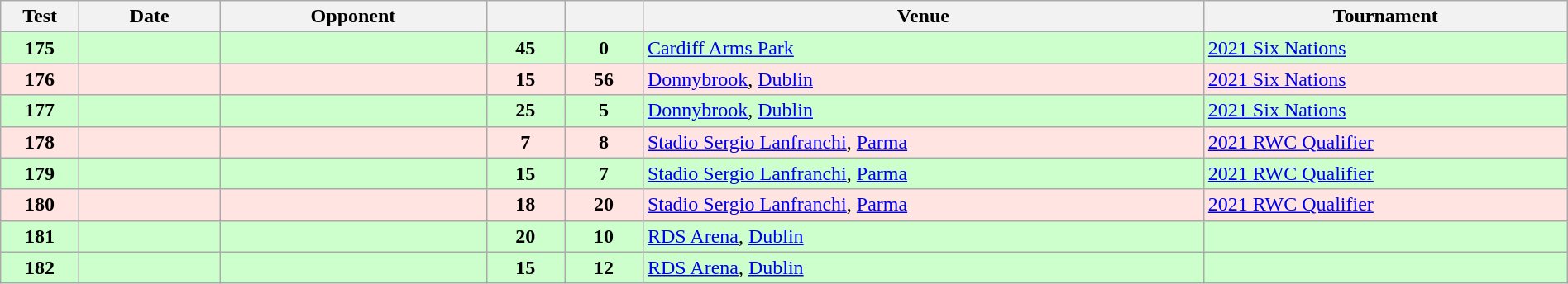<table class="wikitable sortable" style="width:100%">
<tr>
<th style="width:5%">Test</th>
<th style="width:9%">Date</th>
<th style="width:17%">Opponent</th>
<th style="width:5%"></th>
<th style="width:5%"></th>
<th>Venue</th>
<th>Tournament</th>
</tr>
<tr bgcolor="#ccffcc">
<td align="center"><strong>175</strong></td>
<td></td>
<td></td>
<td align="center"><strong>45</strong></td>
<td align="center"><strong>0</strong></td>
<td><a href='#'>Cardiff Arms Park</a></td>
<td><a href='#'>2021 Six Nations</a></td>
</tr>
<tr bgcolor="FFE4E1">
<td align="center"><strong>176</strong></td>
<td></td>
<td></td>
<td align="center"><strong>15</strong></td>
<td align="center"><strong>56</strong></td>
<td><a href='#'>Donnybrook</a>, <a href='#'>Dublin</a></td>
<td><a href='#'>2021 Six Nations</a></td>
</tr>
<tr bgcolor="#ccffcc">
<td align="center"><strong>177</strong></td>
<td></td>
<td></td>
<td align="center"><strong>25</strong></td>
<td align="center"><strong>5</strong></td>
<td><a href='#'>Donnybrook</a>, <a href='#'>Dublin</a></td>
<td><a href='#'>2021 Six Nations</a></td>
</tr>
<tr bgcolor="FFE4E1">
<td align="center"><strong>178</strong></td>
<td></td>
<td></td>
<td align="center"><strong>7</strong></td>
<td align="center"><strong>8</strong></td>
<td><a href='#'>Stadio Sergio Lanfranchi</a>, <a href='#'>Parma</a></td>
<td><a href='#'>2021 RWC Qualifier</a></td>
</tr>
<tr bgcolor="#ccffcc">
<td align="center"><strong>179</strong></td>
<td></td>
<td></td>
<td align="center"><strong>15</strong></td>
<td align="center"><strong>7</strong></td>
<td><a href='#'>Stadio Sergio Lanfranchi</a>, <a href='#'>Parma</a></td>
<td><a href='#'>2021 RWC Qualifier</a></td>
</tr>
<tr bgcolor="FFE4E1">
<td align="center"><strong>180</strong></td>
<td></td>
<td></td>
<td align="center"><strong>18</strong></td>
<td align="center"><strong>20</strong></td>
<td><a href='#'>Stadio Sergio Lanfranchi</a>, <a href='#'>Parma</a></td>
<td><a href='#'>2021 RWC Qualifier</a></td>
</tr>
<tr bgcolor="#ccffcc">
<td align="center"><strong>181</strong></td>
<td></td>
<td></td>
<td align="center"><strong>20</strong></td>
<td align="center"><strong>10</strong></td>
<td><a href='#'>RDS Arena</a>, <a href='#'>Dublin</a></td>
<td></td>
</tr>
<tr bgcolor="#ccffcc">
<td align="center"><strong>182</strong></td>
<td></td>
<td></td>
<td align="center"><strong>15</strong></td>
<td align="center"><strong>12</strong></td>
<td><a href='#'>RDS Arena</a>, <a href='#'>Dublin</a></td>
<td></td>
</tr>
</table>
